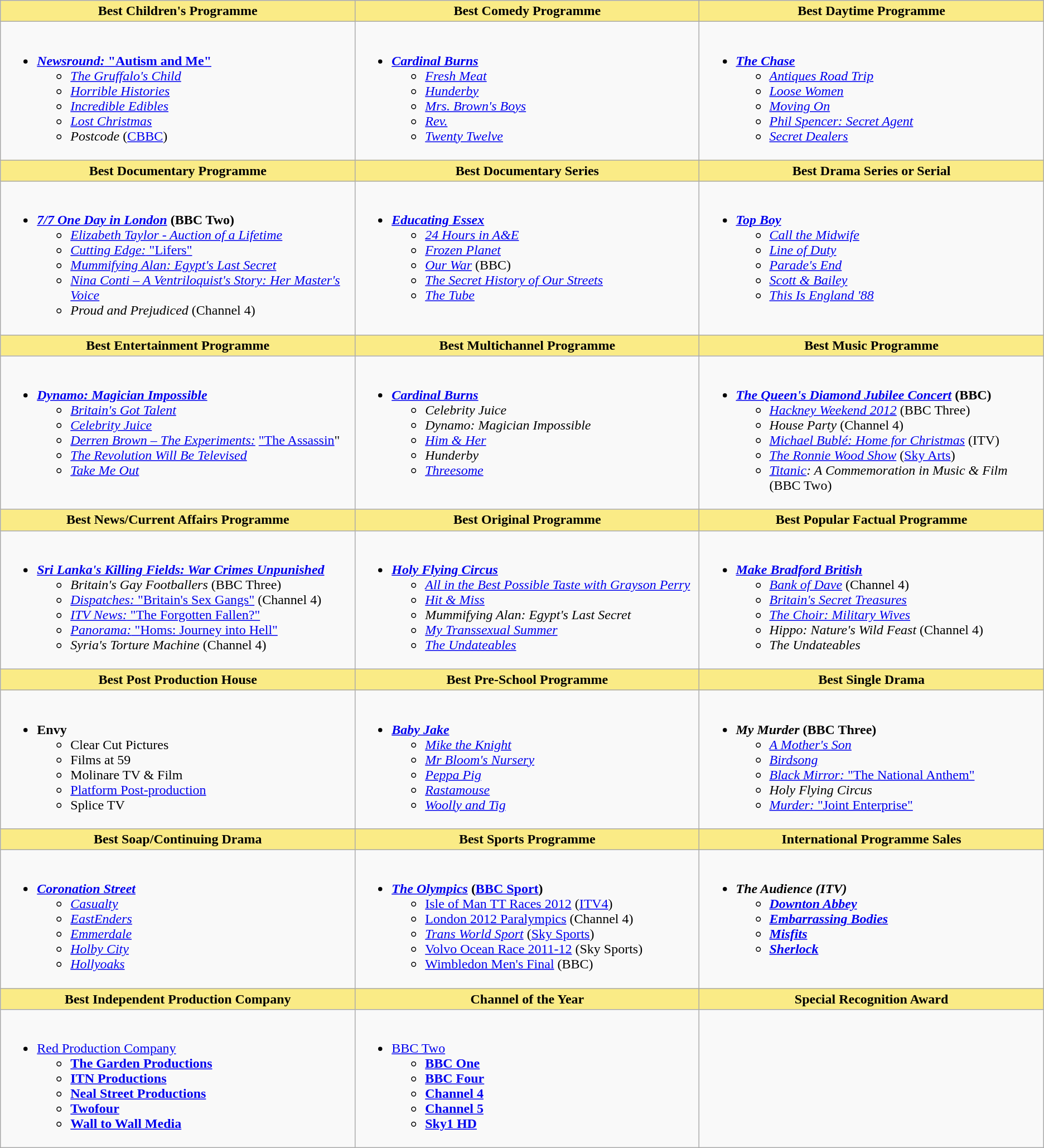<table class=wikitable style=font-size:100%>
<tr>
<th style="background:#FAEB86;" width="34%">Best Children's Programme</th>
<th style="background:#FAEB86;" width="33%">Best Comedy Programme</th>
<th style="background:#FAEB86;" width="33%">Best Daytime Programme</th>
</tr>
<tr>
<td valign="top"><br><ul><li><strong><a href='#'><em>Newsround:</em> "Autism and Me"</a></strong><ul><li><em><a href='#'>The Gruffalo's Child</a></em></li><li><em><a href='#'>Horrible Histories</a></em></li><li><em><a href='#'>Incredible Edibles</a></em></li><li><em><a href='#'>Lost Christmas</a></em></li><li><em>Postcode</em> (<a href='#'>CBBC</a>)</li></ul></li></ul></td>
<td valign="top"><br><ul><li><strong><em><a href='#'>Cardinal Burns</a></em></strong><ul><li><em><a href='#'>Fresh Meat</a></em></li><li><em><a href='#'>Hunderby</a></em></li><li><em><a href='#'>Mrs. Brown's Boys</a></em></li><li><em><a href='#'>Rev.</a></em></li><li><em><a href='#'>Twenty Twelve</a></em></li></ul></li></ul></td>
<td valign="top"><br><ul><li><strong><em><a href='#'>The Chase</a></em></strong><ul><li><em><a href='#'>Antiques Road Trip</a></em></li><li><em><a href='#'>Loose Women</a></em></li><li><em><a href='#'>Moving On</a></em></li><li><em><a href='#'>Phil Spencer: Secret Agent</a></em></li><li><em><a href='#'>Secret Dealers</a></em></li></ul></li></ul></td>
</tr>
<tr>
<th style="background:#FAEB86;" width="34%">Best Documentary Programme</th>
<th style="background:#FAEB86;" width="33%">Best Documentary Series</th>
<th style="background:#FAEB86;" width="33%">Best Drama Series or Serial</th>
</tr>
<tr>
<td valign="top"><br><ul><li><strong><em><a href='#'>7/7 One Day in London</a></em></strong> <strong>(BBC Two)</strong><ul><li><em><a href='#'>Elizabeth Taylor - Auction of a Lifetime</a></em></li><li><a href='#'><em>Cutting Edge:</em> "Lifers"</a></li><li><em><a href='#'>Mummifying Alan: Egypt's Last Secret</a></em></li><li><em><a href='#'>Nina Conti – A Ventriloquist's Story: Her Master's Voice</a></em></li><li><em>Proud and Prejudiced</em> (Channel 4)</li></ul></li></ul></td>
<td valign="top"><br><ul><li><strong><em><a href='#'>Educating Essex</a></em></strong><ul><li><em><a href='#'>24 Hours in A&E</a></em></li><li><em><a href='#'>Frozen Planet</a></em></li><li><em><a href='#'>Our War</a></em> (BBC)</li><li><em><a href='#'>The Secret History of Our Streets</a></em></li><li><em><a href='#'>The Tube</a></em></li></ul></li></ul></td>
<td valign="top"><br><ul><li><strong><em><a href='#'>Top Boy</a></em></strong><ul><li><em><a href='#'>Call the Midwife</a></em></li><li><em><a href='#'>Line of Duty</a></em></li><li><em><a href='#'>Parade's End</a></em></li><li><em><a href='#'>Scott & Bailey</a></em></li><li><em><a href='#'>This Is England '88</a></em></li></ul></li></ul></td>
</tr>
<tr>
<th style="background:#FAEB86;" width="34%">Best Entertainment Programme</th>
<th style="background:#FAEB86;" width="33%">Best Multichannel Programme</th>
<th style="background:#FAEB86;" width="33%">Best Music Programme</th>
</tr>
<tr>
<td valign="top"><br><ul><li><strong><em><a href='#'>Dynamo: Magician Impossible</a></em></strong><ul><li><em><a href='#'>Britain's Got Talent</a></em></li><li><em><a href='#'>Celebrity Juice</a></em></li><li><em><a href='#'>Derren Brown – The Experiments:</a></em> <a href='#'>"The Assassin</a>"</li><li><em><a href='#'>The Revolution Will Be Televised</a></em></li><li><em><a href='#'>Take Me Out</a></em></li></ul></li></ul></td>
<td valign="top"><br><ul><li><strong><em><a href='#'>Cardinal Burns</a></em></strong><ul><li><em>Celebrity Juice</em></li><li><em>Dynamo: Magician Impossible</em></li><li><em><a href='#'>Him & Her</a></em></li><li><em>Hunderby</em></li><li><em><a href='#'>Threesome</a></em></li></ul></li></ul></td>
<td valign="top"><br><ul><li><strong><em><a href='#'>The Queen's Diamond Jubilee Concert</a></em></strong> <strong>(BBC)</strong><ul><li><em><a href='#'>Hackney Weekend 2012</a></em> (BBC Three)</li><li><em>House Party</em> (Channel 4)</li><li><em><a href='#'>Michael Bublé: Home for Christmas</a></em> (ITV)</li><li><em><a href='#'>The Ronnie Wood Show</a></em> (<a href='#'>Sky Arts</a>)</li><li><em><a href='#'>Titanic</a>: A Commemoration in Music & Film</em> (BBC Two)</li></ul></li></ul></td>
</tr>
<tr>
<th style="background:#FAEB86;" width="34%">Best News/Current Affairs Programme</th>
<th style="background:#FAEB86;" width="33%">Best Original Programme</th>
<th style="background:#FAEB86;" width="33%">Best Popular Factual Programme</th>
</tr>
<tr>
<td valign="top"><br><ul><li><strong><em><a href='#'>Sri Lanka's Killing Fields: War Crimes Unpunished</a></em></strong><ul><li><em>Britain's Gay Footballers</em> (BBC Three)</li><li><a href='#'><em>Dispatches:</em> "Britain's Sex Gangs"</a> (Channel 4)</li><li><a href='#'><em>ITV News:</em> "The Forgotten Fallen?"</a></li><li><a href='#'><em>Panorama:</em> "Homs: Journey into Hell"</a></li><li><em>Syria's Torture Machine</em> (Channel 4)</li></ul></li></ul></td>
<td valign="top"><br><ul><li><strong><em><a href='#'>Holy Flying Circus</a></em></strong><ul><li><em><a href='#'>All in the Best Possible Taste with Grayson Perry</a></em></li><li><em><a href='#'>Hit & Miss</a></em></li><li><em>Mummifying Alan: Egypt's Last Secret</em></li><li><em><a href='#'>My Transsexual Summer</a></em></li><li><em><a href='#'>The Undateables</a></em></li></ul></li></ul></td>
<td valign="top"><br><ul><li><strong><em><a href='#'>Make Bradford British</a></em></strong><ul><li><em><a href='#'>Bank of Dave</a></em> (Channel 4)</li><li><em><a href='#'>Britain's Secret Treasures</a></em></li><li><em><a href='#'>The Choir: Military Wives</a></em></li><li><em>Hippo: Nature's Wild Feast</em> (Channel 4)</li><li><em>The Undateables</em></li></ul></li></ul></td>
</tr>
<tr>
<th style="background:#FAEB86;" width="34%">Best Post Production House</th>
<th style="background:#FAEB86;" width="33%">Best Pre-School Programme</th>
<th style="background:#FAEB86;" width="33%">Best Single Drama</th>
</tr>
<tr>
<td valign="top"><br><ul><li><strong>Envy</strong><ul><li>Clear Cut Pictures</li><li>Films at 59</li><li>Molinare TV & Film</li><li><a href='#'>Platform Post-production</a></li><li>Splice TV</li></ul></li></ul></td>
<td valign="top"><br><ul><li><strong><em><a href='#'>Baby Jake</a></em></strong><ul><li><em><a href='#'>Mike the Knight</a></em></li><li><em><a href='#'>Mr Bloom's Nursery</a></em></li><li><em><a href='#'>Peppa Pig</a></em></li><li><em><a href='#'>Rastamouse</a></em></li><li><em><a href='#'>Woolly and Tig</a></em></li></ul></li></ul></td>
<td valign="top"><br><ul><li><strong><em>My Murder</em></strong> <strong>(BBC Three)</strong><ul><li><em><a href='#'>A Mother's Son</a></em></li><li><em><a href='#'>Birdsong</a></em></li><li><a href='#'><em>Black Mirror:</em> "The National Anthem"</a></li><li><em>Holy Flying Circus</em></li><li><a href='#'><em>Murder:</em> "Joint Enterprise"</a></li></ul></li></ul></td>
</tr>
<tr>
<th style="background:#FAEB86;" width="34%">Best Soap/Continuing Drama</th>
<th style="background:#FAEB86;" width="33%">Best Sports Programme</th>
<th style="background:#FAEB86;" width="33%">International Programme Sales</th>
</tr>
<tr>
<td valign="top"><br><ul><li><strong><em><a href='#'>Coronation Street</a></em></strong><ul><li><em><a href='#'>Casualty</a></em></li><li><em><a href='#'>EastEnders</a></em></li><li><em><a href='#'>Emmerdale</a></em></li><li><em><a href='#'>Holby City</a></em></li><li><em><a href='#'>Hollyoaks</a></em></li></ul></li></ul></td>
<td valign="top"><br><ul><li><strong><em><a href='#'>The Olympics</a></em></strong> <strong>(<a href='#'>BBC Sport</a>)</strong><ul><li><a href='#'>Isle of Man TT Races 2012</a> (<a href='#'>ITV4</a>)</li><li><a href='#'>London 2012 Paralympics</a> (Channel 4)</li><li><em><a href='#'>Trans World Sport</a></em> (<a href='#'>Sky Sports</a>)</li><li><a href='#'>Volvo Ocean Race 2011-12</a> (Sky Sports)</li><li><a href='#'>Wimbledon Men's Final</a> (BBC)</li></ul></li></ul></td>
<td valign="top"><br><ul><li><strong><em>The Audience<em> (ITV)<strong><ul><li></em><a href='#'>Downton Abbey</a><em></li><li></em><a href='#'>Embarrassing Bodies</a><em></li><li></em><a href='#'>Misfits</a><em></li><li></em><a href='#'>Sherlock</a><em></li></ul></li></ul></td>
</tr>
<tr>
<th style="background:#FAEB86;" width="33%">Best Independent Production Company</th>
<th style="background:#FAEB86;" width="33%">Channel of the Year</th>
<th style="background:#FAEB86;" width="33%">Special Recognition Award</th>
</tr>
<tr>
<td valign="top"><br><ul><li></strong><a href='#'>Red Production Company</a><strong><ul><li><a href='#'>The Garden Productions</a></li><li><a href='#'>ITN Productions</a></li><li><a href='#'>Neal Street Productions</a></li><li><a href='#'>Twofour</a></li><li><a href='#'>Wall to Wall Media</a></li></ul></li></ul></td>
<td valign="top"><br><ul><li></strong><a href='#'>BBC Two</a><strong><ul><li><a href='#'>BBC One</a></li><li><a href='#'>BBC Four</a></li><li><a href='#'>Channel 4</a></li><li><a href='#'>Channel 5</a></li><li><a href='#'>Sky1 HD</a></li></ul></li></ul></td>
<td valign="top"></td>
</tr>
</table>
